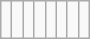<table class="wikitable">
<tr>
<td><br></td>
<td><br></td>
<td><br></td>
<td><br></td>
<td><br></td>
<td><br></td>
<td><br></td>
<td><br></td>
</tr>
</table>
